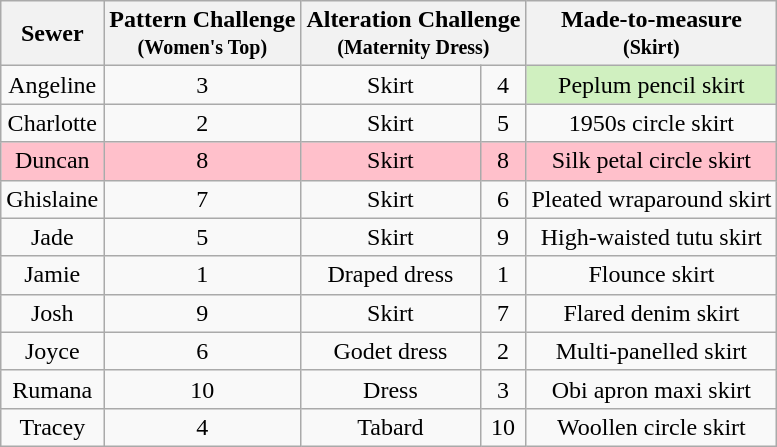<table class="wikitable" style="text-align:center;">
<tr>
<th>Sewer</th>
<th>Pattern Challenge<br><small>(Women's Top)</small></th>
<th Colspan=2>Alteration Challenge<br><small>(Maternity Dress)</small></th>
<th>Made-to-measure<br><small>(Skirt)</small></th>
</tr>
<tr>
<td>Angeline</td>
<td>3</td>
<td>Skirt</td>
<td>4</td>
<td style="background:#d0f0c0">Peplum pencil skirt</td>
</tr>
<tr>
<td>Charlotte</td>
<td>2</td>
<td>Skirt</td>
<td>5</td>
<td>1950s circle skirt</td>
</tr>
<tr style="background:pink">
<td>Duncan</td>
<td>8</td>
<td>Skirt</td>
<td>8</td>
<td>Silk petal circle skirt</td>
</tr>
<tr>
<td>Ghislaine</td>
<td>7</td>
<td>Skirt</td>
<td>6</td>
<td>Pleated wraparound skirt</td>
</tr>
<tr>
<td>Jade</td>
<td>5</td>
<td>Skirt</td>
<td>9</td>
<td>High-waisted tutu skirt</td>
</tr>
<tr>
<td>Jamie</td>
<td>1</td>
<td>Draped dress</td>
<td>1</td>
<td>Flounce skirt</td>
</tr>
<tr>
<td>Josh</td>
<td>9</td>
<td>Skirt</td>
<td>7</td>
<td>Flared denim skirt</td>
</tr>
<tr>
<td>Joyce</td>
<td>6</td>
<td>Godet dress</td>
<td>2</td>
<td>Multi-panelled skirt</td>
</tr>
<tr>
<td>Rumana</td>
<td>10</td>
<td>Dress</td>
<td>3</td>
<td>Obi apron maxi skirt</td>
</tr>
<tr>
<td>Tracey</td>
<td>4</td>
<td>Tabard</td>
<td>10</td>
<td>Woollen circle skirt</td>
</tr>
</table>
